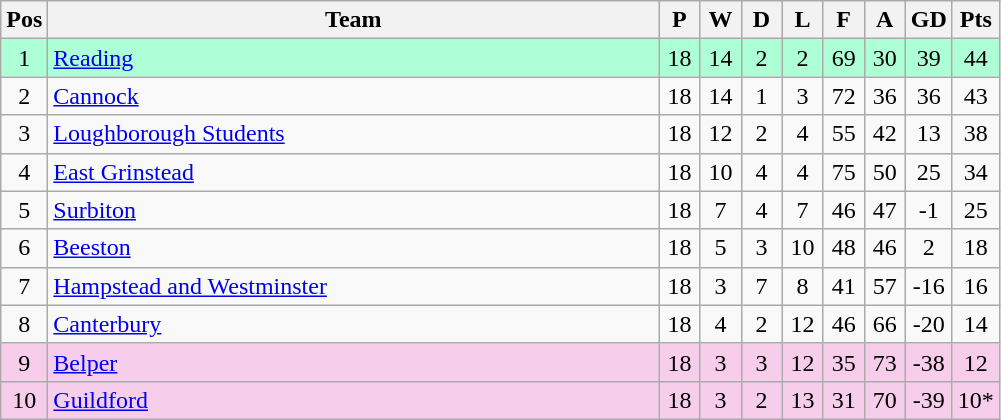<table class="wikitable" style="font-size: 100%">
<tr>
<th width=20>Pos</th>
<th width=400>Team</th>
<th width=20>P</th>
<th width=20>W</th>
<th width=20>D</th>
<th width=20>L</th>
<th width=20>F</th>
<th width=20>A</th>
<th width=20>GD</th>
<th width=20>Pts</th>
</tr>
<tr align=center style="background: #ADFFD6;">
<td>1</td>
<td align="left"><a href='#'>Reading</a></td>
<td>18</td>
<td>14</td>
<td>2</td>
<td>2</td>
<td>69</td>
<td>30</td>
<td>39</td>
<td>44</td>
</tr>
<tr align=center>
<td>2</td>
<td align="left"><a href='#'>Cannock</a></td>
<td>18</td>
<td>14</td>
<td>1</td>
<td>3</td>
<td>72</td>
<td>36</td>
<td>36</td>
<td>43</td>
</tr>
<tr align=center>
<td>3</td>
<td align="left"><a href='#'>Loughborough Students</a></td>
<td>18</td>
<td>12</td>
<td>2</td>
<td>4</td>
<td>55</td>
<td>42</td>
<td>13</td>
<td>38</td>
</tr>
<tr align=center>
<td>4</td>
<td align="left"><a href='#'>East Grinstead</a></td>
<td>18</td>
<td>10</td>
<td>4</td>
<td>4</td>
<td>75</td>
<td>50</td>
<td>25</td>
<td>34</td>
</tr>
<tr align=center>
<td>5</td>
<td align="left"><a href='#'>Surbiton</a></td>
<td>18</td>
<td>7</td>
<td>4</td>
<td>7</td>
<td>46</td>
<td>47</td>
<td>-1</td>
<td>25</td>
</tr>
<tr align=center>
<td>6</td>
<td align="left"><a href='#'>Beeston</a></td>
<td>18</td>
<td>5</td>
<td>3</td>
<td>10</td>
<td>48</td>
<td>46</td>
<td>2</td>
<td>18</td>
</tr>
<tr align=center>
<td>7</td>
<td align="left"><a href='#'>Hampstead and Westminster</a></td>
<td>18</td>
<td>3</td>
<td>7</td>
<td>8</td>
<td>41</td>
<td>57</td>
<td>-16</td>
<td>16</td>
</tr>
<tr align=center>
<td>8</td>
<td align="left"><a href='#'>Canterbury</a></td>
<td>18</td>
<td>4</td>
<td>2</td>
<td>12</td>
<td>46</td>
<td>66</td>
<td>-20</td>
<td>14</td>
</tr>
<tr align=center style="background: #F6CEEC;">
<td>9</td>
<td align="left"><a href='#'>Belper</a></td>
<td>18</td>
<td>3</td>
<td>3</td>
<td>12</td>
<td>35</td>
<td>73</td>
<td>-38</td>
<td>12</td>
</tr>
<tr align=center style="background: #F6CEEC;">
<td>10</td>
<td align="left"><a href='#'>Guildford</a></td>
<td>18</td>
<td>3</td>
<td>2</td>
<td>13</td>
<td>31</td>
<td>70</td>
<td>-39</td>
<td>10*</td>
</tr>
</table>
